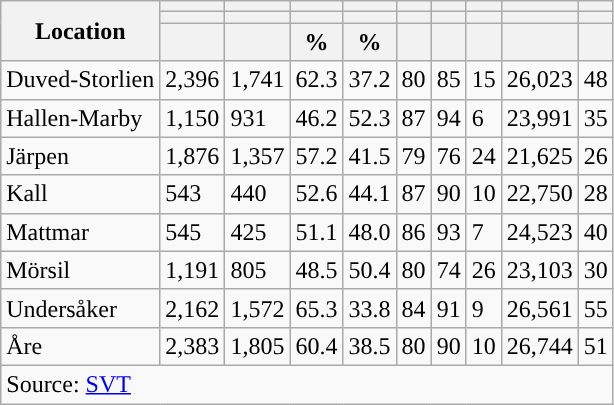<table role="presentation" class="wikitable sortable mw-collapsible">
<tr>
<th rowspan="3">Location</th>
<th></th>
<th></th>
<th></th>
<th></th>
<th></th>
<th></th>
<th></th>
<th></th>
<th></th>
</tr>
<tr>
<th></th>
<th></th>
<th style="background:"></th>
<th style="background:"></th>
<th></th>
<th></th>
<th></th>
<th></th>
<th></th>
</tr>
<tr>
<th data-sort-type="number"></th>
<th data-sort-type="number"></th>
<th data-sort-type="number">%</th>
<th data-sort-type="number">%</th>
<th data-sort-type="number"></th>
<th data-sort-type="number"></th>
<th data-sort-type="number"></th>
<th data-sort-type="number"></th>
<th data-sort-type="number"></th>
</tr>
<tr>
<td align="left">Duved-Storlien</td>
<td>2,396</td>
<td>1,741</td>
<td>62.3</td>
<td>37.2</td>
<td>80</td>
<td>85</td>
<td>15</td>
<td>26,023</td>
<td>48</td>
</tr>
<tr>
<td align="left">Hallen-Marby</td>
<td>1,150</td>
<td>931</td>
<td>46.2</td>
<td>52.3</td>
<td>87</td>
<td>94</td>
<td>6</td>
<td>23,991</td>
<td>35</td>
</tr>
<tr>
<td align="left">Järpen</td>
<td>1,876</td>
<td>1,357</td>
<td>57.2</td>
<td>41.5</td>
<td>79</td>
<td>76</td>
<td>24</td>
<td>21,625</td>
<td>26</td>
</tr>
<tr>
<td align="left">Kall</td>
<td>543</td>
<td>440</td>
<td>52.6</td>
<td>44.1</td>
<td>87</td>
<td>90</td>
<td>10</td>
<td>22,750</td>
<td>28</td>
</tr>
<tr>
<td align="left">Mattmar</td>
<td>545</td>
<td>425</td>
<td>51.1</td>
<td>48.0</td>
<td>86</td>
<td>93</td>
<td>7</td>
<td>24,523</td>
<td>40</td>
</tr>
<tr>
<td align="left">Mörsil</td>
<td>1,191</td>
<td>805</td>
<td>48.5</td>
<td>50.4</td>
<td>80</td>
<td>74</td>
<td>26</td>
<td>23,103</td>
<td>30</td>
</tr>
<tr>
<td align="left">Undersåker</td>
<td>2,162</td>
<td>1,572</td>
<td>65.3</td>
<td>33.8</td>
<td>84</td>
<td>91</td>
<td>9</td>
<td>26,561</td>
<td>55</td>
</tr>
<tr>
<td align="left">Åre</td>
<td>2,383</td>
<td>1,805</td>
<td>60.4</td>
<td>38.5</td>
<td>80</td>
<td>90</td>
<td>10</td>
<td>26,744</td>
<td>51</td>
</tr>
<tr>
<td colspan="10" align="left">Source: <a href='#'>SVT</a></td>
</tr>
</table>
